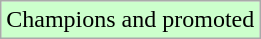<table class="wikitable">
<tr width=10px bgcolor="#ccffcc">
<td>Champions and promoted</td>
</tr>
</table>
